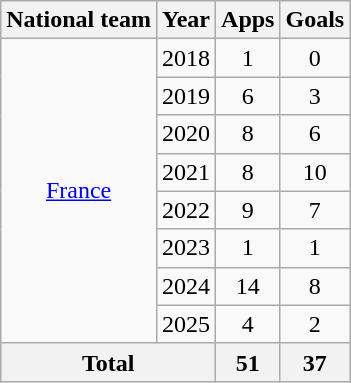<table class="wikitable" style="text-align:center">
<tr>
<th>National team</th>
<th>Year</th>
<th>Apps</th>
<th>Goals</th>
</tr>
<tr>
<td rowspan="8"><a href='#'>France</a></td>
<td>2018</td>
<td>1</td>
<td>0</td>
</tr>
<tr>
<td>2019</td>
<td>6</td>
<td>3</td>
</tr>
<tr>
<td>2020</td>
<td>8</td>
<td>6</td>
</tr>
<tr>
<td>2021</td>
<td>8</td>
<td>10</td>
</tr>
<tr>
<td>2022</td>
<td>9</td>
<td>7</td>
</tr>
<tr>
<td>2023</td>
<td>1</td>
<td>1</td>
</tr>
<tr>
<td>2024</td>
<td>14</td>
<td>8</td>
</tr>
<tr>
<td>2025</td>
<td>4</td>
<td>2</td>
</tr>
<tr>
<th colspan="2">Total</th>
<th>51</th>
<th>37</th>
</tr>
</table>
